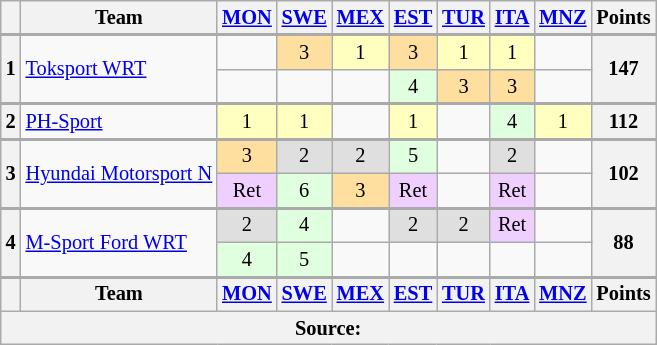<table class="wikitable" style="font-size: 85%; text-align: center">
<tr valign="top">
<th valign="middle"></th>
<th valign="middle">Team</th>
<th><a href='#'>MON</a><br></th>
<th><a href='#'>SWE</a><br></th>
<th><a href='#'>MEX</a><br></th>
<th><a href='#'>EST</a><br></th>
<th><a href='#'>TUR</a><br></th>
<th><a href='#'>ITA</a><br></th>
<th><a href='#'>MNZ</a><br></th>
<th valign="middle">Points</th>
</tr>
<tr style="border-top:2px solid #aaaaaa">
<th rowspan="2">1</th>
<td rowspan="2" align=left> <a href='#'>Toksport WRT</a></td>
<td></td>
<td style="background:#ffdf9f">3</td>
<td style="background:#ffffbf">1</td>
<td style="background:#ffdf9f">3</td>
<td style="background:#ffffbf">1</td>
<td style="background:#ffffbf">1</td>
<td></td>
<th rowspan="2">147</th>
</tr>
<tr>
<td></td>
<td></td>
<td></td>
<td style="background:#dfffdf">4</td>
<td style="background:#ffdf9f">3</td>
<td style="background:#ffdf9f">3</td>
<td></td>
</tr>
<tr style="border-top:2px solid #aaaaaa">
<th>2</th>
<td align="left"> <a href='#'>PH-Sport</a></td>
<td style="background:#ffffbf">1</td>
<td style="background:#ffffbf">1</td>
<td></td>
<td style="background:#ffffbf">1</td>
<td></td>
<td style="background:#dfffdf">4</td>
<td style="background:#ffffbf">1</td>
<th>112</th>
</tr>
<tr style="border-top:2px solid #aaaaaa">
<th rowspan="2">3</th>
<td rowspan="2" align="left"> <a href='#'>Hyundai Motorsport N</a></td>
<td style="background:#ffdf9f">3</td>
<td style="background:#dfdfdf">2</td>
<td style="background:#dfdfdf">2</td>
<td style="background:#dfffdf">5</td>
<td></td>
<td style="background:#dfdfdf">2</td>
<td></td>
<th rowspan="2">102</th>
</tr>
<tr>
<td style="background:#efcfff">Ret</td>
<td style="background:#dfffdf">6</td>
<td style="background:#ffdf9f">3</td>
<td style="background:#efcfff">Ret</td>
<td></td>
<td style="background:#efcfff">Ret</td>
<td></td>
</tr>
<tr style="border-top:2px solid #aaaaaa">
<th rowspan="2">4</th>
<td rowspan="2" align="left"> <a href='#'>M-Sport Ford WRT</a></td>
<td style="background:#dfdfdf">2</td>
<td style="background:#dfffdf">4</td>
<td></td>
<td style="background:#dfdfdf">2</td>
<td style="background:#dfdfdf">2</td>
<td style="background:#efcfff">Ret</td>
<td></td>
<th rowspan="2">88</th>
</tr>
<tr>
<td style="background:#dfffdf">4</td>
<td style="background:#dfffdf">5</td>
<td></td>
<td></td>
<td></td>
<td></td>
<td></td>
</tr>
<tr style="border-top:2px solid #aaaaaa">
<th valign="middle"></th>
<th valign="middle">Team</th>
<th><a href='#'>MON</a><br></th>
<th><a href='#'>SWE</a><br></th>
<th><a href='#'>MEX</a><br></th>
<th><a href='#'>EST</a><br></th>
<th><a href='#'>TUR</a><br></th>
<th><a href='#'>ITA</a><br></th>
<th><a href='#'>MNZ</a><br></th>
<th valign="middle">Points</th>
</tr>
<tr>
<th colspan="10">Source:</th>
</tr>
</table>
